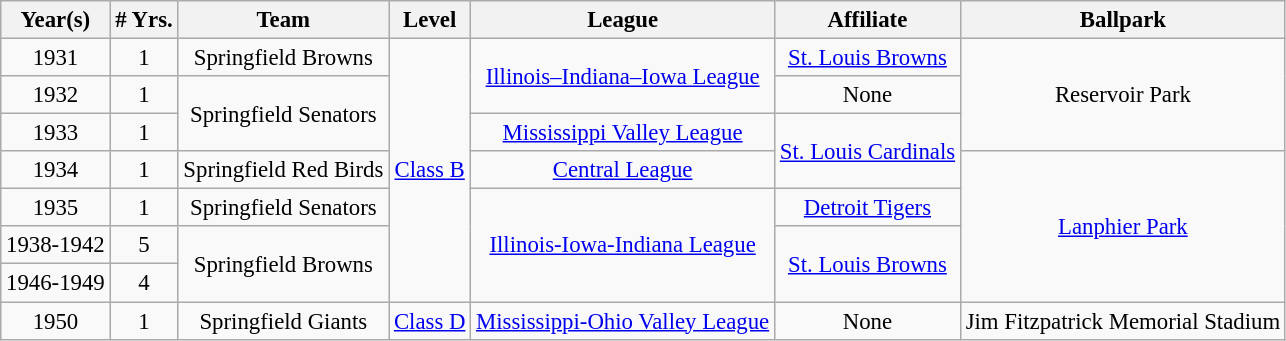<table class="wikitable" style="text-align:center; font-size: 95%;">
<tr>
<th>Year(s)</th>
<th># Yrs.</th>
<th>Team</th>
<th>Level</th>
<th>League</th>
<th>Affiliate</th>
<th>Ballpark</th>
</tr>
<tr>
<td>1931</td>
<td>1</td>
<td>Springfield Browns</td>
<td rowspan=7><a href='#'>Class B</a></td>
<td rowspan=2><a href='#'>Illinois–Indiana–Iowa League</a></td>
<td><a href='#'>St. Louis Browns</a></td>
<td rowspan=3>Reservoir Park</td>
</tr>
<tr>
<td>1932</td>
<td>1</td>
<td rowspan=2>Springfield Senators</td>
<td>None</td>
</tr>
<tr>
<td>1933</td>
<td>1</td>
<td><a href='#'>Mississippi Valley League</a></td>
<td rowspan=2><a href='#'>St. Louis Cardinals</a></td>
</tr>
<tr>
<td>1934</td>
<td>1</td>
<td>Springfield Red Birds</td>
<td><a href='#'>Central League</a></td>
<td rowspan=4><a href='#'>Lanphier Park</a></td>
</tr>
<tr>
<td>1935</td>
<td>1</td>
<td>Springfield Senators</td>
<td rowspan=3><a href='#'>Illinois-Iowa-Indiana League</a></td>
<td><a href='#'>Detroit Tigers</a></td>
</tr>
<tr>
<td>1938-1942</td>
<td>5</td>
<td rowspan=2>Springfield Browns</td>
<td rowspan=2><a href='#'>St. Louis Browns</a></td>
</tr>
<tr>
<td>1946-1949</td>
<td>4</td>
</tr>
<tr>
<td>1950</td>
<td>1</td>
<td>Springfield Giants</td>
<td><a href='#'>Class D</a></td>
<td><a href='#'>Mississippi-Ohio Valley League</a></td>
<td>None</td>
<td>Jim Fitzpatrick Memorial Stadium</td>
</tr>
</table>
